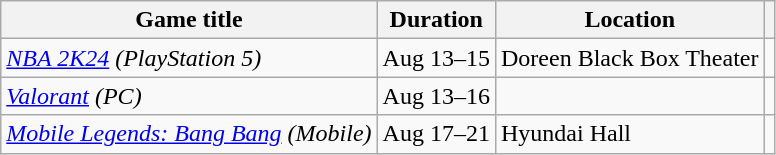<table class="wikitable" style="text-align:left; width:auto;">
<tr>
<th>Game title</th>
<th>Duration</th>
<th>Location</th>
<th></th>
</tr>
<tr>
<td><em><a href='#'>NBA 2K24</a> (PlayStation 5)</em></td>
<td>Aug 13–15</td>
<td>Doreen Black Box Theater</td>
<td></td>
</tr>
<tr>
<td><em><a href='#'>Valorant</a> (PC)</em></td>
<td>Aug 13–16</td>
<td></td>
<td></td>
</tr>
<tr>
<td><em><a href='#'>Mobile Legends: Bang Bang</a> (Mobile)</em></td>
<td>Aug 17–21</td>
<td>Hyundai Hall</td>
<td></td>
</tr>
</table>
